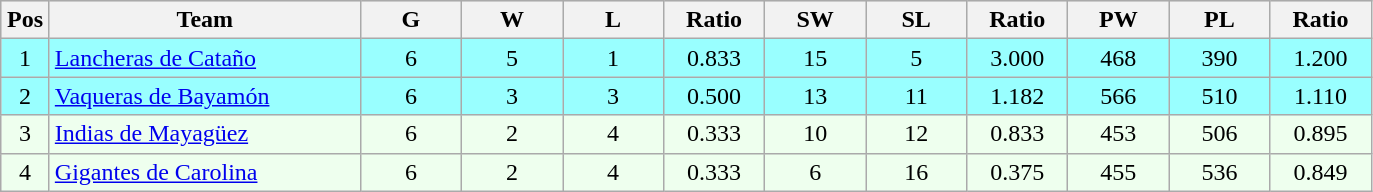<table class=wikitable style="text-align:center">
<tr bgcolor="#DCDCDC">
<th width="25">Pos</th>
<th width="200">Team</th>
<th width="60">G</th>
<th width="60">W</th>
<th width="60">L</th>
<th width="60">Ratio</th>
<th width="60">SW</th>
<th width="60">SL</th>
<th width="60">Ratio</th>
<th width="60">PW</th>
<th width="60">PL</th>
<th width="60">Ratio</th>
</tr>
<tr bgcolor=#99FFFF>
<td>1</td>
<td align=left><a href='#'>Lancheras de Cataño</a></td>
<td>6</td>
<td>5</td>
<td>1</td>
<td>0.833</td>
<td>15</td>
<td>5</td>
<td>3.000</td>
<td>468</td>
<td>390</td>
<td>1.200</td>
</tr>
<tr bgcolor=#99FFFF>
<td>2</td>
<td align=left><a href='#'>Vaqueras de Bayamón</a></td>
<td>6</td>
<td>3</td>
<td>3</td>
<td>0.500</td>
<td>13</td>
<td>11</td>
<td>1.182</td>
<td>566</td>
<td>510</td>
<td>1.110</td>
</tr>
<tr bgcolor=#eeffee>
<td>3</td>
<td align=left><a href='#'>Indias de Mayagüez</a></td>
<td>6</td>
<td>2</td>
<td>4</td>
<td>0.333</td>
<td>10</td>
<td>12</td>
<td>0.833</td>
<td>453</td>
<td>506</td>
<td>0.895</td>
</tr>
<tr bgcolor=#eeffee>
<td>4</td>
<td align=left><a href='#'>Gigantes de Carolina</a></td>
<td>6</td>
<td>2</td>
<td>4</td>
<td>0.333</td>
<td>6</td>
<td>16</td>
<td>0.375</td>
<td>455</td>
<td>536</td>
<td>0.849</td>
</tr>
</table>
